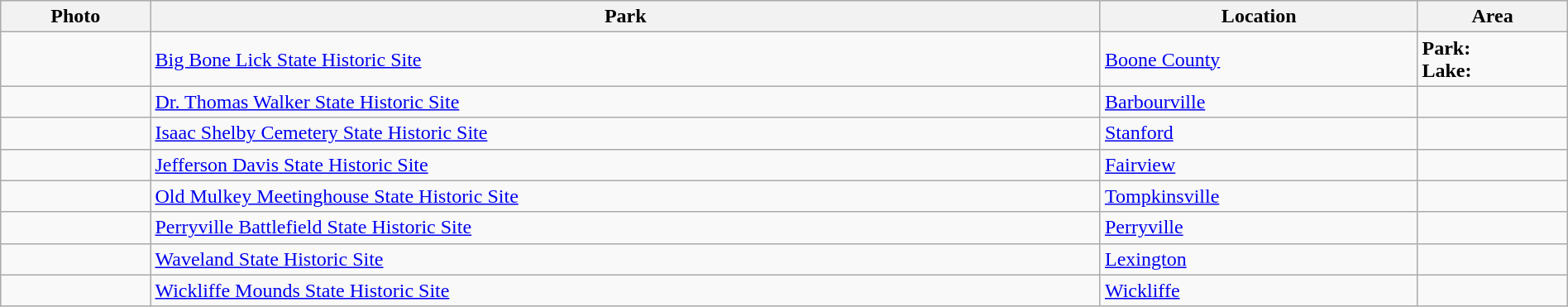<table class="wikitable" width=100%>
<tr>
<th>Photo</th>
<th>Park</th>
<th>Location</th>
<th>Area</th>
</tr>
<tr>
<td></td>
<td><a href='#'>Big Bone Lick State Historic Site</a></td>
<td><a href='#'>Boone County</a></td>
<td><strong>Park:</strong> <br><strong>Lake:</strong> </td>
</tr>
<tr>
<td></td>
<td><a href='#'>Dr. Thomas Walker State Historic Site</a></td>
<td><a href='#'>Barbourville</a></td>
<td></td>
</tr>
<tr>
<td></td>
<td><a href='#'>Isaac Shelby Cemetery State Historic Site</a></td>
<td><a href='#'>Stanford</a></td>
<td></td>
</tr>
<tr>
<td></td>
<td><a href='#'>Jefferson Davis State Historic Site</a></td>
<td><a href='#'>Fairview</a></td>
<td></td>
</tr>
<tr>
<td></td>
<td><a href='#'>Old Mulkey Meetinghouse State Historic Site</a></td>
<td><a href='#'>Tompkinsville</a></td>
<td></td>
</tr>
<tr>
<td></td>
<td><a href='#'>Perryville Battlefield State Historic Site</a></td>
<td><a href='#'>Perryville</a></td>
<td></td>
</tr>
<tr>
<td></td>
<td><a href='#'>Waveland State Historic Site</a></td>
<td><a href='#'>Lexington</a></td>
<td></td>
</tr>
<tr>
<td></td>
<td><a href='#'>Wickliffe Mounds State Historic Site</a></td>
<td><a href='#'>Wickliffe</a></td>
<td></td>
</tr>
</table>
